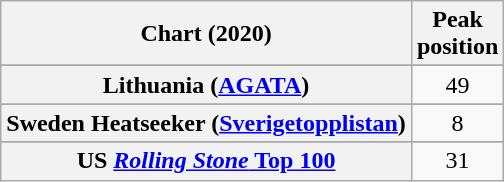<table class="wikitable sortable plainrowheaders" style="text-align:center">
<tr>
<th scope="col">Chart (2020)</th>
<th scope="col">Peak<br>position</th>
</tr>
<tr>
</tr>
<tr>
</tr>
<tr>
<th scope="row">Lithuania (<a href='#'>AGATA</a>)</th>
<td>49</td>
</tr>
<tr>
</tr>
<tr>
<th scope="row">Sweden Heatseeker (<a href='#'>Sverigetopplistan</a>)</th>
<td>8</td>
</tr>
<tr>
</tr>
<tr>
</tr>
<tr>
</tr>
<tr>
<th scope="row">US <a href='#'><em>Rolling Stone</em> Top 100</a></th>
<td>31</td>
</tr>
</table>
